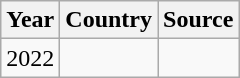<table class="wikitable">
<tr>
<th>Year</th>
<th>Country</th>
<th>Source</th>
</tr>
<tr>
<td>2022</td>
<td></td>
<td></td>
</tr>
</table>
